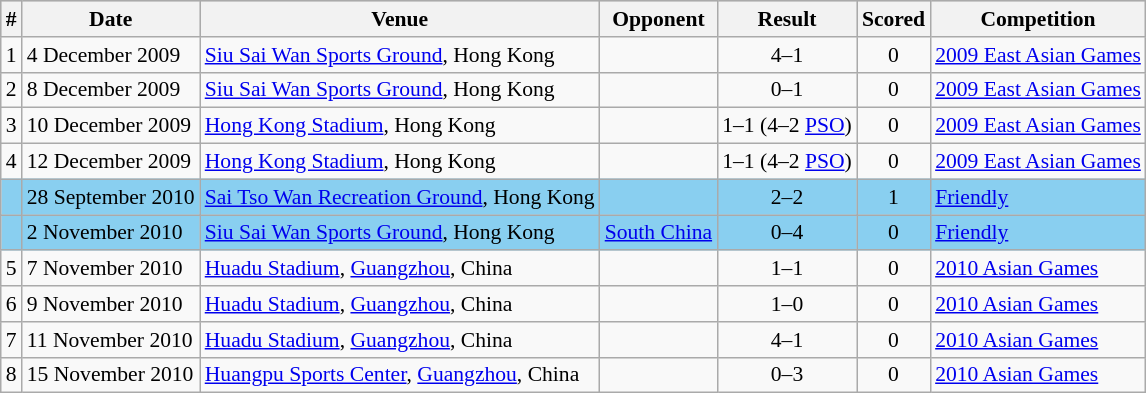<table class="wikitable" style="font-size:90%; text-align: left;">
<tr bgcolor="#CCCCCC" align="center">
<th>#</th>
<th>Date</th>
<th>Venue</th>
<th>Opponent</th>
<th>Result</th>
<th>Scored</th>
<th>Competition</th>
</tr>
<tr>
<td>1</td>
<td>4 December 2009</td>
<td><a href='#'>Siu Sai Wan Sports Ground</a>, Hong Kong</td>
<td></td>
<td align=center>4–1</td>
<td align=center>0</td>
<td><a href='#'>2009 East Asian Games</a></td>
</tr>
<tr>
<td>2</td>
<td>8 December 2009</td>
<td><a href='#'>Siu Sai Wan Sports Ground</a>, Hong Kong</td>
<td></td>
<td align=center>0–1</td>
<td align=center>0</td>
<td><a href='#'>2009 East Asian Games</a></td>
</tr>
<tr>
<td>3</td>
<td>10 December 2009</td>
<td><a href='#'>Hong Kong Stadium</a>, Hong Kong</td>
<td></td>
<td align=center>1–1 (4–2 <a href='#'>PSO</a>)</td>
<td align=center>0</td>
<td><a href='#'>2009 East Asian Games</a></td>
</tr>
<tr>
<td>4</td>
<td>12 December 2009</td>
<td><a href='#'>Hong Kong Stadium</a>, Hong Kong</td>
<td></td>
<td align=center>1–1 (4–2 <a href='#'>PSO</a>)</td>
<td align=center>0</td>
<td><a href='#'>2009 East Asian Games</a></td>
</tr>
<tr style="background-color:#89CFF0">
<td></td>
<td>28 September 2010</td>
<td><a href='#'>Sai Tso Wan Recreation Ground</a>, Hong Kong</td>
<td></td>
<td align=center>2–2</td>
<td align=center>1</td>
<td><a href='#'>Friendly</a></td>
</tr>
<tr style="background-color:#89CFF0">
<td></td>
<td>2 November 2010</td>
<td><a href='#'>Siu Sai Wan Sports Ground</a>, Hong Kong</td>
<td><a href='#'>South China</a></td>
<td align=center>0–4</td>
<td align=center>0</td>
<td><a href='#'>Friendly</a></td>
</tr>
<tr>
<td>5</td>
<td>7 November 2010</td>
<td><a href='#'>Huadu Stadium</a>, <a href='#'>Guangzhou</a>, China</td>
<td></td>
<td align=center>1–1</td>
<td align=center>0</td>
<td><a href='#'>2010 Asian Games</a></td>
</tr>
<tr>
<td>6</td>
<td>9 November 2010</td>
<td><a href='#'>Huadu Stadium</a>, <a href='#'>Guangzhou</a>, China</td>
<td></td>
<td align=center>1–0</td>
<td align=center>0</td>
<td><a href='#'>2010 Asian Games</a></td>
</tr>
<tr>
<td>7</td>
<td>11 November 2010</td>
<td><a href='#'>Huadu Stadium</a>, <a href='#'>Guangzhou</a>, China</td>
<td></td>
<td align=center>4–1</td>
<td align=center>0</td>
<td><a href='#'>2010 Asian Games</a></td>
</tr>
<tr>
<td>8</td>
<td>15 November 2010</td>
<td><a href='#'>Huangpu Sports Center</a>, <a href='#'>Guangzhou</a>, China</td>
<td></td>
<td align=center>0–3</td>
<td align=center>0</td>
<td><a href='#'>2010 Asian Games</a></td>
</tr>
</table>
